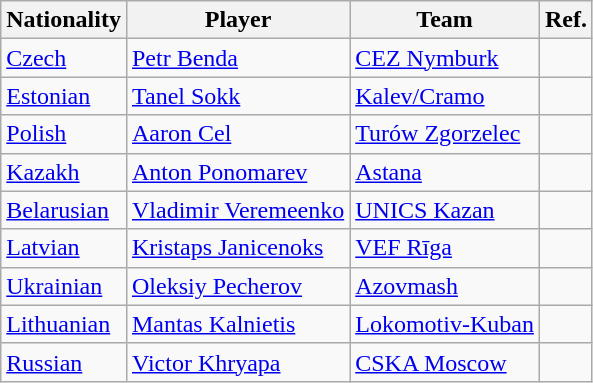<table class="wikitable">
<tr>
<th>Nationality</th>
<th>Player</th>
<th>Team</th>
<th class=unsortable>Ref.</th>
</tr>
<tr>
<td> <a href='#'>Czech</a></td>
<td><a href='#'>Petr Benda</a></td>
<td> <a href='#'>CEZ Nymburk</a></td>
<td align=center></td>
</tr>
<tr>
<td> <a href='#'>Estonian</a></td>
<td><a href='#'>Tanel Sokk</a></td>
<td> <a href='#'>Kalev/Cramo</a></td>
<td align=center></td>
</tr>
<tr>
<td> <a href='#'>Polish</a></td>
<td><a href='#'>Aaron Cel</a></td>
<td> <a href='#'>Turów Zgorzelec</a></td>
<td align=center></td>
</tr>
<tr>
<td> <a href='#'>Kazakh</a></td>
<td><a href='#'>Anton Ponomarev</a></td>
<td> <a href='#'>Astana</a></td>
<td align=center></td>
</tr>
<tr>
<td> <a href='#'>Belarusian</a></td>
<td><a href='#'>Vladimir Veremeenko</a></td>
<td> <a href='#'>UNICS Kazan</a></td>
<td align=center></td>
</tr>
<tr>
<td> <a href='#'>Latvian</a></td>
<td><a href='#'>Kristaps Janicenoks</a></td>
<td> <a href='#'>VEF Rīga</a></td>
<td align=center></td>
</tr>
<tr>
<td> <a href='#'>Ukrainian</a></td>
<td><a href='#'>Oleksiy Pecherov</a></td>
<td> <a href='#'>Azovmash</a></td>
<td align=center></td>
</tr>
<tr>
<td> <a href='#'>Lithuanian</a></td>
<td><a href='#'>Mantas Kalnietis</a></td>
<td> <a href='#'>Lokomotiv-Kuban</a></td>
<td align=center></td>
</tr>
<tr>
<td> <a href='#'>Russian</a></td>
<td><a href='#'>Victor Khryapa</a></td>
<td> <a href='#'>CSKA Moscow</a></td>
<td align=center></td>
</tr>
</table>
